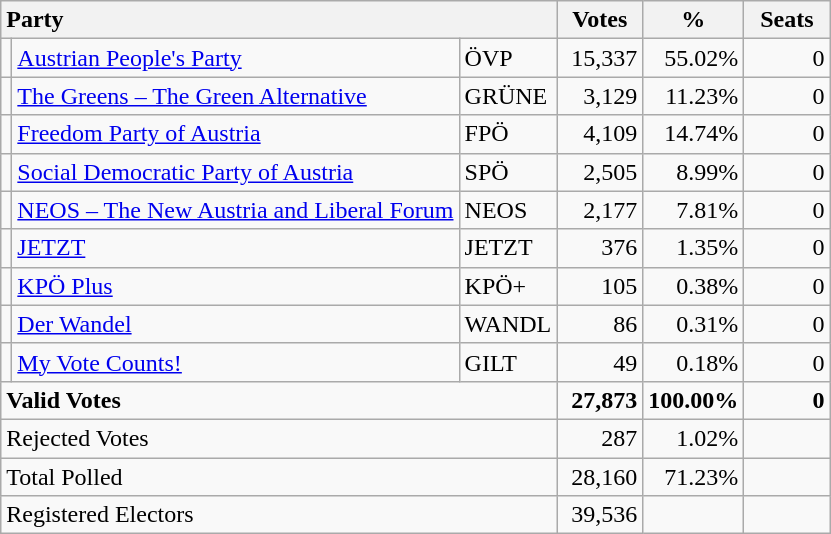<table class="wikitable" border="1" style="text-align:right;">
<tr>
<th style="text-align:left;" colspan=3>Party</th>
<th align=center width="50">Votes</th>
<th align=center width="50">%</th>
<th align=center width="50">Seats</th>
</tr>
<tr>
<td></td>
<td align=left><a href='#'>Austrian People's Party</a></td>
<td align=left>ÖVP</td>
<td>15,337</td>
<td>55.02%</td>
<td>0</td>
</tr>
<tr>
<td></td>
<td align=left><a href='#'>The Greens – The Green Alternative</a></td>
<td align=left>GRÜNE</td>
<td>3,129</td>
<td>11.23%</td>
<td>0</td>
</tr>
<tr>
<td></td>
<td align=left><a href='#'>Freedom Party of Austria</a></td>
<td align=left>FPÖ</td>
<td>4,109</td>
<td>14.74%</td>
<td>0</td>
</tr>
<tr>
<td></td>
<td align=left><a href='#'>Social Democratic Party of Austria</a></td>
<td align=left>SPÖ</td>
<td>2,505</td>
<td>8.99%</td>
<td>0</td>
</tr>
<tr>
<td></td>
<td align=left style="white-space: nowrap;"><a href='#'>NEOS – The New Austria and Liberal Forum</a></td>
<td align=left>NEOS</td>
<td>2,177</td>
<td>7.81%</td>
<td>0</td>
</tr>
<tr>
<td></td>
<td align=left><a href='#'>JETZT</a></td>
<td align=left>JETZT</td>
<td>376</td>
<td>1.35%</td>
<td>0</td>
</tr>
<tr>
<td></td>
<td align=left><a href='#'>KPÖ Plus</a></td>
<td align=left>KPÖ+</td>
<td>105</td>
<td>0.38%</td>
<td>0</td>
</tr>
<tr>
<td></td>
<td align=left><a href='#'>Der Wandel</a></td>
<td align=left>WANDL</td>
<td>86</td>
<td>0.31%</td>
<td>0</td>
</tr>
<tr>
<td></td>
<td align=left><a href='#'>My Vote Counts!</a></td>
<td align=left>GILT</td>
<td>49</td>
<td>0.18%</td>
<td>0</td>
</tr>
<tr style="font-weight:bold">
<td align=left colspan=3>Valid Votes</td>
<td>27,873</td>
<td>100.00%</td>
<td>0</td>
</tr>
<tr>
<td align=left colspan=3>Rejected Votes</td>
<td>287</td>
<td>1.02%</td>
<td></td>
</tr>
<tr>
<td align=left colspan=3>Total Polled</td>
<td>28,160</td>
<td>71.23%</td>
<td></td>
</tr>
<tr>
<td align=left colspan=3>Registered Electors</td>
<td>39,536</td>
<td></td>
<td></td>
</tr>
</table>
